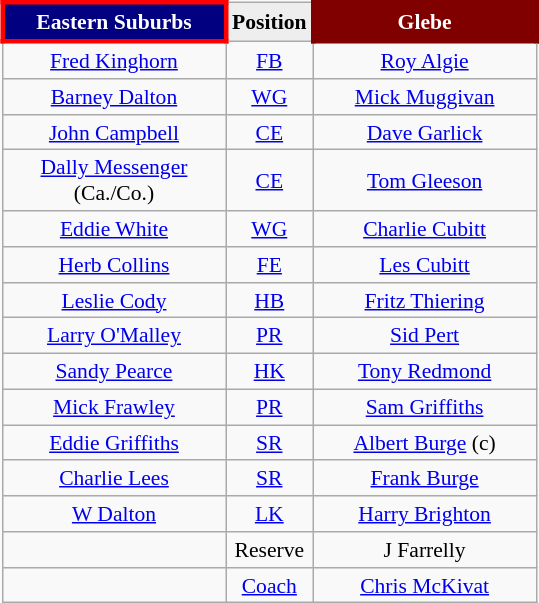<table class="wikitable" style="float:right; font-size:90%; margin-left:1em;">
<tr style="background:#f03;">
<th style="width:140px; border:3px solid red; background: navy; color: white">Eastern Suburbs</th>
<th style="width:40px; text-align:center; background:#eee; color:black;">Position</th>
<th style="width:140px; border:3px solid maroon; background: maroon; color: white">Glebe</th>
</tr>
<tr align=center>
<td><a href='#'>Fred Kinghorn</a></td>
<td><a href='#'>FB</a></td>
<td><a href='#'>Roy Algie</a></td>
</tr>
<tr align=center>
<td><a href='#'>Barney Dalton</a></td>
<td><a href='#'>WG</a></td>
<td><a href='#'>Mick Muggivan</a></td>
</tr>
<tr align=center>
<td><a href='#'>John Campbell</a></td>
<td><a href='#'>CE</a></td>
<td><a href='#'>Dave Garlick</a></td>
</tr>
<tr align=center>
<td><a href='#'>Dally Messenger</a> (Ca./Co.)</td>
<td><a href='#'>CE</a></td>
<td><a href='#'>Tom Gleeson</a></td>
</tr>
<tr align=center>
<td><a href='#'>Eddie White</a></td>
<td><a href='#'>WG</a></td>
<td><a href='#'>Charlie Cubitt</a></td>
</tr>
<tr align=center>
<td><a href='#'>Herb Collins</a></td>
<td><a href='#'>FE</a></td>
<td><a href='#'>Les Cubitt</a></td>
</tr>
<tr align=center>
<td><a href='#'>Leslie Cody</a></td>
<td><a href='#'>HB</a></td>
<td><a href='#'>Fritz Thiering</a></td>
</tr>
<tr align=center>
<td><a href='#'>Larry O'Malley</a></td>
<td><a href='#'>PR</a></td>
<td><a href='#'>Sid Pert</a></td>
</tr>
<tr align=center>
<td><a href='#'>Sandy Pearce</a></td>
<td><a href='#'>HK</a></td>
<td><a href='#'>Tony Redmond</a></td>
</tr>
<tr align=center>
<td><a href='#'>Mick Frawley</a></td>
<td><a href='#'>PR</a></td>
<td><a href='#'>Sam Griffiths</a></td>
</tr>
<tr align=center>
<td><a href='#'>Eddie Griffiths</a></td>
<td><a href='#'>SR</a></td>
<td><a href='#'>Albert Burge</a> (c)</td>
</tr>
<tr align=center>
<td><a href='#'>Charlie Lees</a></td>
<td><a href='#'>SR</a></td>
<td><a href='#'>Frank Burge</a></td>
</tr>
<tr align=center>
<td><a href='#'>W Dalton</a></td>
<td><a href='#'>LK</a></td>
<td><a href='#'>Harry Brighton</a></td>
</tr>
<tr align=center>
<td></td>
<td>Reserve</td>
<td>J Farrelly</td>
</tr>
<tr align=center>
<td></td>
<td><a href='#'>Coach</a></td>
<td><a href='#'>Chris McKivat</a></td>
</tr>
</table>
